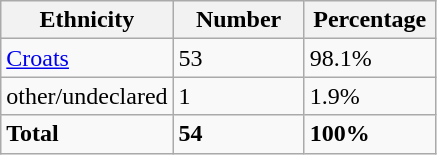<table class="wikitable">
<tr>
<th width="100px">Ethnicity</th>
<th width="80px">Number</th>
<th width="80px">Percentage</th>
</tr>
<tr>
<td><a href='#'>Croats</a></td>
<td>53</td>
<td>98.1%</td>
</tr>
<tr>
<td>other/undeclared</td>
<td>1</td>
<td>1.9%</td>
</tr>
<tr>
<td><strong>Total</strong></td>
<td><strong>54</strong></td>
<td><strong>100%</strong></td>
</tr>
</table>
